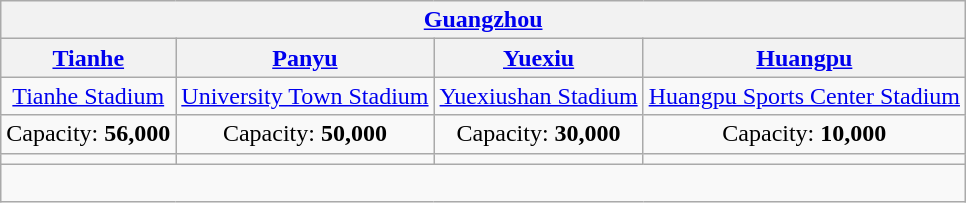<table class="wikitable" style="text-align:center">
<tr>
<th colspan="4"><a href='#'>Guangzhou</a></th>
</tr>
<tr>
<th><a href='#'>Tianhe</a></th>
<th><a href='#'>Panyu</a></th>
<th><a href='#'>Yuexiu</a></th>
<th><a href='#'>Huangpu</a></th>
</tr>
<tr>
<td><a href='#'>Tianhe Stadium</a></td>
<td><a href='#'>University Town Stadium</a></td>
<td><a href='#'>Yuexiushan Stadium</a></td>
<td><a href='#'>Huangpu Sports Center Stadium</a></td>
</tr>
<tr>
<td>Capacity: <strong>56,000</strong></td>
<td>Capacity: <strong>50,000</strong></td>
<td>Capacity: <strong>30,000</strong></td>
<td>Capacity: <strong>10,000</strong></td>
</tr>
<tr>
<td></td>
<td></td>
<td></td>
<td></td>
</tr>
<tr>
<td colspan=4><br></td>
</tr>
</table>
